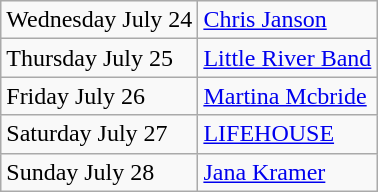<table class="wikitable">
<tr>
<td>Wednesday July 24</td>
<td><a href='#'>Chris Janson</a></td>
</tr>
<tr>
<td>Thursday July 25</td>
<td><a href='#'>Little River Band</a></td>
</tr>
<tr>
<td>Friday July 26</td>
<td><a href='#'>Martina Mcbride</a></td>
</tr>
<tr>
<td>Saturday July 27</td>
<td><a href='#'>LIFEHOUSE</a></td>
</tr>
<tr>
<td>Sunday July 28</td>
<td><a href='#'>Jana Kramer</a></td>
</tr>
</table>
